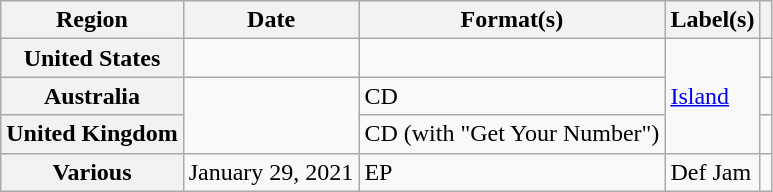<table class="wikitable plainrowheaders">
<tr>
<th scope="col">Region</th>
<th scope="col">Date</th>
<th scope="col">Format(s)</th>
<th scope="col">Label(s)</th>
<th scope="col"></th>
</tr>
<tr>
<th scope="row">United States</th>
<td></td>
<td></td>
<td rowspan="3"><a href='#'>Island</a></td>
<td></td>
</tr>
<tr>
<th scope="row">Australia</th>
<td rowspan="2"></td>
<td>CD</td>
<td></td>
</tr>
<tr>
<th scope="row">United Kingdom</th>
<td>CD (with "Get Your Number")</td>
<td></td>
</tr>
<tr>
<th scope="row">Various</th>
<td>January 29, 2021</td>
<td>EP</td>
<td>Def Jam</td>
<td></td>
</tr>
</table>
